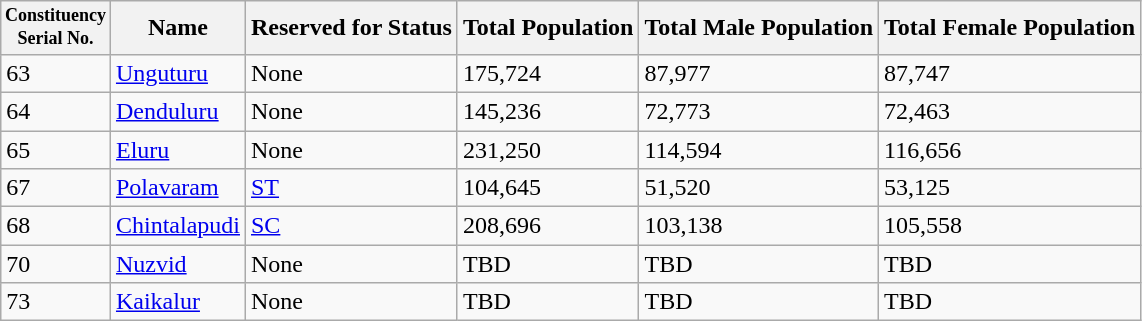<table class="wikitable sortable">
<tr>
<th width="50px" style="font-size:75%">Constituency Serial No.</th>
<th>Name</th>
<th style="font-size:100%">Reserved for Status</th>
<th>Total Population</th>
<th>Total Male Population</th>
<th>Total Female Population</th>
</tr>
<tr>
<td>63</td>
<td><a href='#'>Unguturu</a></td>
<td>None</td>
<td>175,724</td>
<td>87,977</td>
<td>87,747</td>
</tr>
<tr>
<td>64</td>
<td><a href='#'>Denduluru</a></td>
<td>None</td>
<td>145,236</td>
<td>72,773</td>
<td>72,463</td>
</tr>
<tr>
<td>65</td>
<td><a href='#'>Eluru</a></td>
<td>None</td>
<td>231,250</td>
<td>114,594</td>
<td>116,656</td>
</tr>
<tr>
<td>67</td>
<td><a href='#'>Polavaram</a></td>
<td><a href='#'>ST</a></td>
<td>104,645</td>
<td>51,520</td>
<td>53,125</td>
</tr>
<tr>
<td>68</td>
<td><a href='#'>Chintalapudi</a></td>
<td><a href='#'>SC</a></td>
<td>208,696</td>
<td>103,138</td>
<td>105,558</td>
</tr>
<tr>
<td>70</td>
<td><a href='#'>Nuzvid</a></td>
<td>None</td>
<td>TBD</td>
<td>TBD</td>
<td>TBD</td>
</tr>
<tr>
<td>73</td>
<td><a href='#'>Kaikalur</a></td>
<td>None</td>
<td>TBD</td>
<td>TBD</td>
<td>TBD</td>
</tr>
</table>
